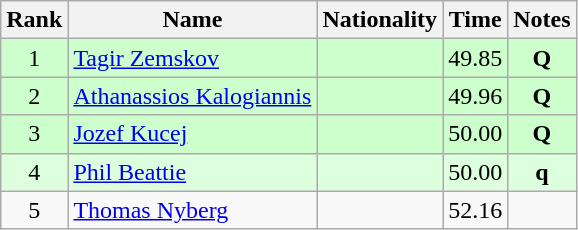<table class="wikitable sortable" style="text-align:center">
<tr>
<th>Rank</th>
<th>Name</th>
<th>Nationality</th>
<th>Time</th>
<th>Notes</th>
</tr>
<tr bgcolor=ccffcc>
<td>1</td>
<td align=left><a href='#'>Tagir Zemskov</a></td>
<td align=left></td>
<td>49.85</td>
<td><strong>Q</strong></td>
</tr>
<tr bgcolor=ccffcc>
<td>2</td>
<td align=left><a href='#'>Athanassios Kalogiannis</a></td>
<td align=left></td>
<td>49.96</td>
<td><strong>Q</strong></td>
</tr>
<tr bgcolor=ccffcc>
<td>3</td>
<td align=left><a href='#'>Jozef Kucej</a></td>
<td align=left></td>
<td>50.00</td>
<td><strong>Q</strong></td>
</tr>
<tr bgcolor=ddffdd>
<td>4</td>
<td align=left><a href='#'>Phil Beattie</a></td>
<td align=left></td>
<td>50.00</td>
<td><strong>q</strong></td>
</tr>
<tr>
<td>5</td>
<td align=left><a href='#'>Thomas Nyberg</a></td>
<td align=left></td>
<td>52.16</td>
<td></td>
</tr>
</table>
